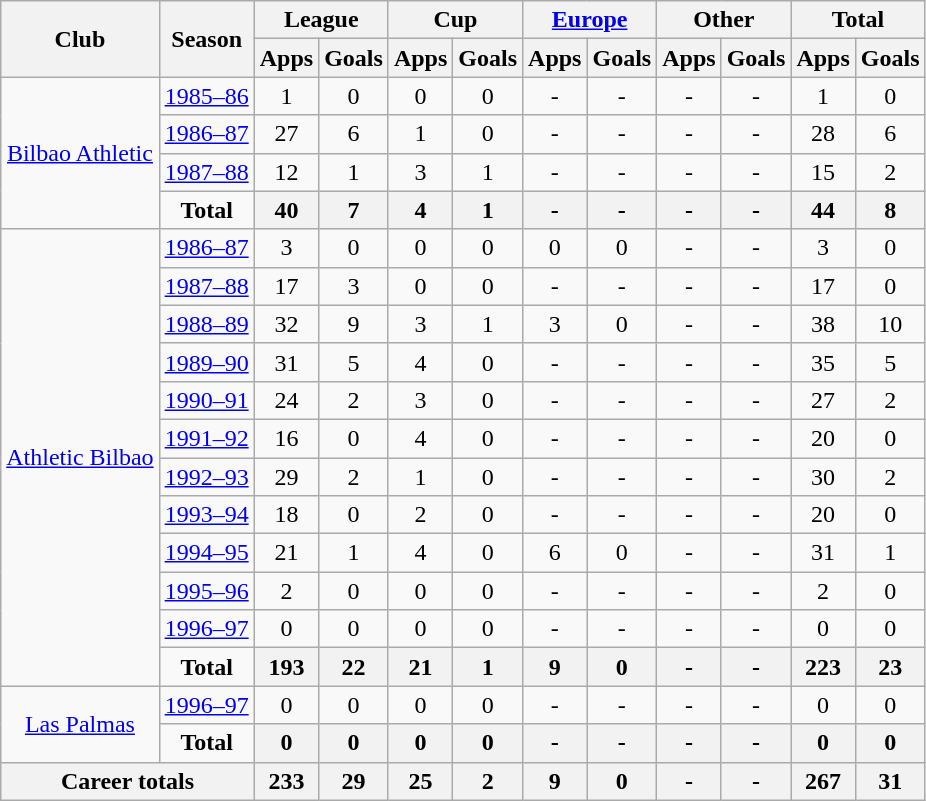<table class="wikitable" style="text-align: center;">
<tr>
<th rowspan="2">Club</th>
<th rowspan="2">Season</th>
<th colspan="2">League</th>
<th colspan="2">Cup</th>
<th colspan="2"><a href='#'>Europe</a></th>
<th colspan="2">Other</th>
<th colspan="2">Total</th>
</tr>
<tr>
<th>Apps</th>
<th>Goals</th>
<th>Apps</th>
<th>Goals</th>
<th>Apps</th>
<th>Goals</th>
<th>Apps</th>
<th>Goals</th>
<th>Apps</th>
<th>Goals</th>
</tr>
<tr>
<td rowspan="4" align=center valign=center><a href='#'>Bilbao Athletic</a></td>
<td !colspan="2"><a href='#'>1985–86</a></td>
<td>1</td>
<td>0</td>
<td>0</td>
<td>0</td>
<td>-</td>
<td>-</td>
<td>-</td>
<td>-</td>
<td>1</td>
<td>0</td>
</tr>
<tr>
<td !colspan="2"><a href='#'>1986–87</a></td>
<td>27</td>
<td>6</td>
<td>1</td>
<td>0</td>
<td>-</td>
<td>-</td>
<td>-</td>
<td>-</td>
<td>28</td>
<td>6</td>
</tr>
<tr>
<td !colspan="2"><a href='#'>1987–88</a></td>
<td>12</td>
<td>1</td>
<td>3</td>
<td>1</td>
<td>-</td>
<td>-</td>
<td>-</td>
<td>-</td>
<td>15</td>
<td>2</td>
</tr>
<tr>
<td !colspan="2"><strong>Total</strong></td>
<th>40</th>
<th>7</th>
<th>4</th>
<th>1</th>
<th>-</th>
<th>-</th>
<th>-</th>
<th>-</th>
<th>44</th>
<th>8</th>
</tr>
<tr>
<td rowspan="12" align=center valign=center><a href='#'>Athletic Bilbao</a></td>
<td !colspan="2"><a href='#'>1986–87</a></td>
<td>3</td>
<td>0</td>
<td>0</td>
<td>0</td>
<td>0</td>
<td>0</td>
<td>-</td>
<td>-</td>
<td>3</td>
<td>0</td>
</tr>
<tr>
<td !colspan="2"><a href='#'>1987–88</a></td>
<td>17</td>
<td>3</td>
<td>0</td>
<td>0</td>
<td>-</td>
<td>-</td>
<td>-</td>
<td>-</td>
<td>17</td>
<td>0</td>
</tr>
<tr>
<td !colspan="2"><a href='#'>1988–89</a></td>
<td>32</td>
<td>9</td>
<td>3</td>
<td>1</td>
<td>3</td>
<td>0</td>
<td>-</td>
<td>-</td>
<td>38</td>
<td>10</td>
</tr>
<tr>
<td !colspan="2"><a href='#'>1989–90</a></td>
<td>31</td>
<td>5</td>
<td>4</td>
<td>0</td>
<td>-</td>
<td>-</td>
<td>-</td>
<td>-</td>
<td>35</td>
<td>5</td>
</tr>
<tr>
<td !colspan="2"><a href='#'>1990–91</a></td>
<td>24</td>
<td>2</td>
<td>3</td>
<td>0</td>
<td>-</td>
<td>-</td>
<td>-</td>
<td>-</td>
<td>27</td>
<td>2</td>
</tr>
<tr>
<td !colspan="2"><a href='#'>1991–92</a></td>
<td>16</td>
<td>0</td>
<td>4</td>
<td>0</td>
<td>-</td>
<td>-</td>
<td>-</td>
<td>-</td>
<td>20</td>
<td>0</td>
</tr>
<tr>
<td !colspan="2"><a href='#'>1992–93</a></td>
<td>29</td>
<td>2</td>
<td>1</td>
<td>0</td>
<td>-</td>
<td>-</td>
<td>-</td>
<td>-</td>
<td>30</td>
<td>2</td>
</tr>
<tr>
<td !colspan="2"><a href='#'>1993–94</a></td>
<td>18</td>
<td>0</td>
<td>2</td>
<td>0</td>
<td>-</td>
<td>-</td>
<td>-</td>
<td>-</td>
<td>20</td>
<td>0</td>
</tr>
<tr>
<td !colspan="2"><a href='#'>1994–95</a></td>
<td>21</td>
<td>1</td>
<td>4</td>
<td>0</td>
<td>6</td>
<td>0</td>
<td>-</td>
<td>-</td>
<td>31</td>
<td>1</td>
</tr>
<tr>
<td !colspan="2"><a href='#'>1995–96</a></td>
<td>2</td>
<td>0</td>
<td>0</td>
<td>0</td>
<td>-</td>
<td>-</td>
<td>-</td>
<td>-</td>
<td>2</td>
<td>0</td>
</tr>
<tr>
<td !colspan="2"><a href='#'>1996–97</a></td>
<td>0</td>
<td>0</td>
<td>0</td>
<td>0</td>
<td>-</td>
<td>-</td>
<td>-</td>
<td>-</td>
<td>0</td>
<td>0</td>
</tr>
<tr>
<td !colspan="2"><strong>Total</strong></td>
<th>193</th>
<th>22</th>
<th>21</th>
<th>1</th>
<th>9</th>
<th>0</th>
<th>-</th>
<th>-</th>
<th>223</th>
<th>23</th>
</tr>
<tr>
<td rowspan="2" align=center valign=center><a href='#'>Las Palmas</a></td>
<td !colspan="2"><a href='#'>1996–97</a></td>
<td>0</td>
<td>0</td>
<td>0</td>
<td>0</td>
<td>-</td>
<td>-</td>
<td>-</td>
<td>-</td>
<td>0</td>
<td>0</td>
</tr>
<tr>
<td !colspan="2"><strong>Total</strong></td>
<th>0</th>
<th>0</th>
<th>0</th>
<th>0</th>
<th>-</th>
<th>-</th>
<th>-</th>
<th>-</th>
<th>0</th>
<th>0</th>
</tr>
<tr>
<th colspan="2">Career totals</th>
<th>233</th>
<th>29</th>
<th>25</th>
<th>2</th>
<th>9</th>
<th>0</th>
<th>-</th>
<th>-</th>
<th>267</th>
<th>31</th>
</tr>
</table>
